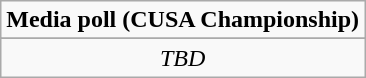<table class="wikitable">
<tr align="center">
<td align="center" Colspan="3"><strong>Media poll (CUSA Championship)</strong></td>
</tr>
<tr align="center">
</tr>
<tr align="center">
<td colspan=3><em>TBD</em></td>
</tr>
</table>
